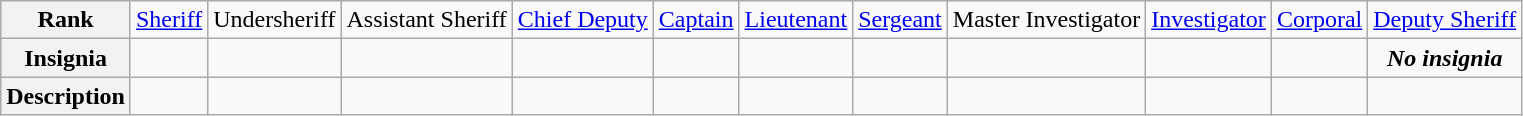<table class="wikitable">
<tr style="text-align:center;">
<th>Rank</th>
<td><a href='#'>Sheriff</a></td>
<td>Undersheriff</td>
<td>Assistant Sheriff</td>
<td><a href='#'>Chief Deputy</a></td>
<td><a href='#'>Captain</a></td>
<td><a href='#'>Lieutenant</a></td>
<td><a href='#'>Sergeant</a></td>
<td>Master Investigator</td>
<td><a href='#'>Investigator</a></td>
<td><a href='#'>Corporal</a></td>
<td><a href='#'>Deputy Sheriff</a></td>
</tr>
<tr style="text-align:center;">
<th>Insignia</th>
<td></td>
<td></td>
<td></td>
<td></td>
<td></td>
<td></td>
<td></td>
<td></td>
<td></td>
<td></td>
<td><strong><em>No insignia</em></strong></td>
</tr>
<tr style="text-align:center;">
<th>Description</th>
<td></td>
<td></td>
<td></td>
<td></td>
<td></td>
<td></td>
<td></td>
<td></td>
<td></td>
<td></td>
<td></td>
</tr>
</table>
